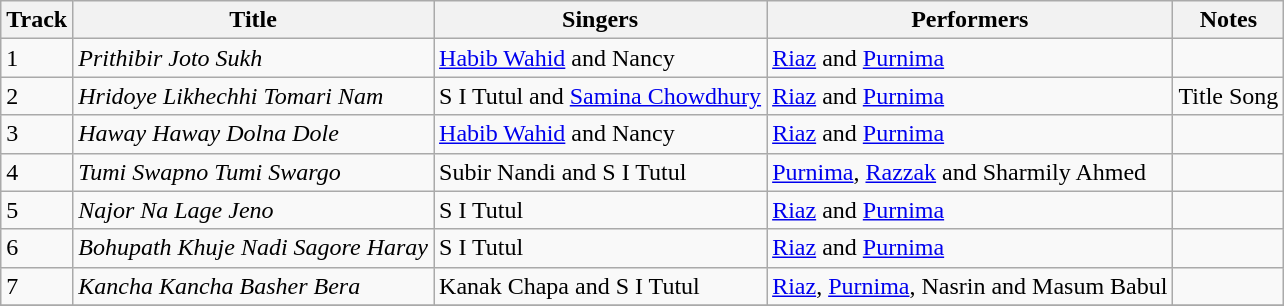<table class="wikitable">
<tr>
<th>Track</th>
<th>Title</th>
<th>Singers</th>
<th>Performers</th>
<th>Notes</th>
</tr>
<tr>
<td>1</td>
<td><em>Prithibir Joto Sukh</em></td>
<td><a href='#'>Habib Wahid</a> and Nancy</td>
<td><a href='#'>Riaz</a> and <a href='#'>Purnima</a></td>
<td></td>
</tr>
<tr>
<td>2</td>
<td><em>Hridoye Likhechhi Tomari Nam</em></td>
<td>S I Tutul and <a href='#'>Samina Chowdhury</a></td>
<td><a href='#'>Riaz</a> and <a href='#'>Purnima</a></td>
<td>Title Song</td>
</tr>
<tr>
<td>3</td>
<td><em>Haway Haway Dolna Dole</em></td>
<td><a href='#'>Habib Wahid</a> and Nancy</td>
<td><a href='#'>Riaz</a> and <a href='#'>Purnima</a></td>
</tr>
<tr>
<td>4</td>
<td><em>Tumi Swapno Tumi Swargo</em></td>
<td>Subir Nandi and S I Tutul</td>
<td><a href='#'>Purnima</a>, <a href='#'>Razzak</a> and Sharmily Ahmed</td>
<td></td>
</tr>
<tr>
<td>5</td>
<td><em>Najor Na Lage Jeno</em></td>
<td>S I Tutul</td>
<td><a href='#'>Riaz</a> and <a href='#'>Purnima</a></td>
<td></td>
</tr>
<tr>
<td>6</td>
<td><em>Bohupath Khuje Nadi Sagore Haray</em></td>
<td>S I Tutul</td>
<td><a href='#'>Riaz</a> and <a href='#'>Purnima</a></td>
<td></td>
</tr>
<tr>
<td>7</td>
<td><em>Kancha Kancha Basher Bera</em></td>
<td>Kanak Chapa and S I Tutul</td>
<td><a href='#'>Riaz</a>, <a href='#'>Purnima</a>, Nasrin and Masum Babul</td>
<td></td>
</tr>
<tr>
</tr>
</table>
